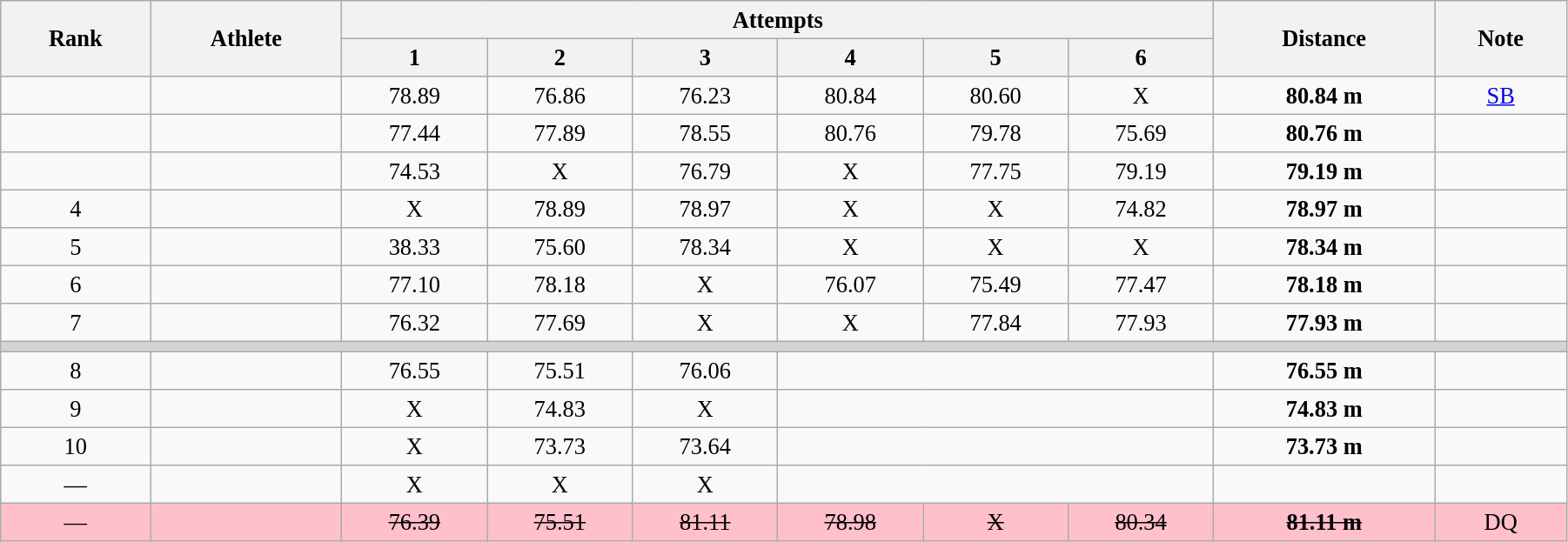<table class="wikitable" style=" text-align:center; font-size:110%;" width="95%">
<tr>
<th rowspan="2">Rank</th>
<th rowspan="2">Athlete</th>
<th colspan="6">Attempts</th>
<th rowspan="2">Distance</th>
<th rowspan="2">Note</th>
</tr>
<tr>
<th>1</th>
<th>2</th>
<th>3</th>
<th>4</th>
<th>5</th>
<th>6</th>
</tr>
<tr>
<td></td>
<td align=left></td>
<td>78.89</td>
<td>76.86</td>
<td>76.23</td>
<td>80.84</td>
<td>80.60</td>
<td>X</td>
<td><strong>80.84 m </strong></td>
<td><a href='#'>SB</a></td>
</tr>
<tr>
<td></td>
<td align=left></td>
<td>77.44</td>
<td>77.89</td>
<td>78.55</td>
<td>80.76</td>
<td>79.78</td>
<td>75.69</td>
<td><strong>80.76 m </strong></td>
<td></td>
</tr>
<tr>
<td></td>
<td align=left></td>
<td>74.53</td>
<td>X</td>
<td>76.79</td>
<td>X</td>
<td>77.75</td>
<td>79.19</td>
<td><strong>79.19 m </strong></td>
<td></td>
</tr>
<tr>
<td>4</td>
<td align=left></td>
<td>X</td>
<td>78.89</td>
<td>78.97</td>
<td>X</td>
<td>X</td>
<td>74.82</td>
<td><strong>78.97 m </strong></td>
<td></td>
</tr>
<tr>
<td>5</td>
<td align=left></td>
<td>38.33</td>
<td>75.60</td>
<td>78.34</td>
<td>X</td>
<td>X</td>
<td>X</td>
<td><strong>78.34 m </strong></td>
<td></td>
</tr>
<tr>
<td>6</td>
<td align=left></td>
<td>77.10</td>
<td>78.18</td>
<td>X</td>
<td>76.07</td>
<td>75.49</td>
<td>77.47</td>
<td><strong>78.18 m </strong></td>
<td></td>
</tr>
<tr>
<td>7</td>
<td align=left></td>
<td>76.32</td>
<td>77.69</td>
<td>X</td>
<td>X</td>
<td>77.84</td>
<td>77.93</td>
<td><strong>77.93 m </strong></td>
<td></td>
</tr>
<tr>
<td colspan=10 bgcolor=lightgray></td>
</tr>
<tr>
<td>8</td>
<td align=left></td>
<td>76.55</td>
<td>75.51</td>
<td>76.06</td>
<td colspan=3></td>
<td><strong>76.55 m </strong></td>
<td></td>
</tr>
<tr>
<td>9</td>
<td align=left></td>
<td>X</td>
<td>74.83</td>
<td>X</td>
<td colspan=3></td>
<td><strong>74.83 m </strong></td>
<td></td>
</tr>
<tr>
<td>10</td>
<td align=left></td>
<td>X</td>
<td>73.73</td>
<td>73.64</td>
<td colspan=3></td>
<td><strong>73.73 m </strong></td>
<td></td>
</tr>
<tr>
<td>—</td>
<td align=left></td>
<td>X</td>
<td>X</td>
<td>X</td>
<td colspan=3></td>
<td><strong></strong></td>
<td></td>
</tr>
<tr bgcolor=pink>
<td>—</td>
<td align=left><s></s></td>
<td><s>76.39 </s></td>
<td><s>75.51 </s></td>
<td><s>81.11 </s></td>
<td><s>78.98 </s></td>
<td><s>X </s></td>
<td><s>80.34 </s></td>
<td><s><strong>81.11 m</strong></s></td>
<td>DQ</td>
</tr>
</table>
